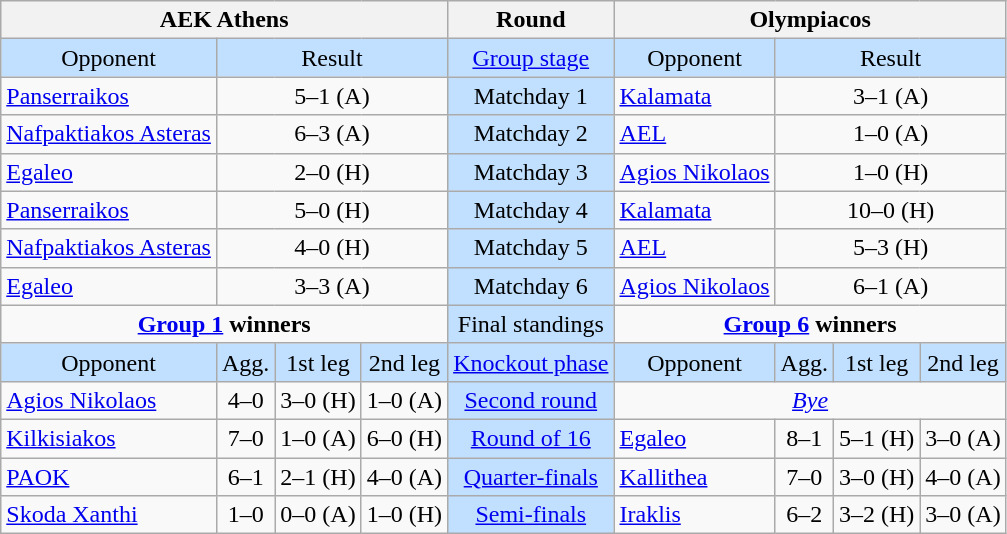<table class="wikitable" style="text-align:center">
<tr>
<th colspan="4">AEK Athens</th>
<th>Round</th>
<th colspan="4">Olympiacos</th>
</tr>
<tr style="background:#C1E0FF">
<td>Opponent</td>
<td colspan="3">Result</td>
<td><a href='#'>Group stage</a></td>
<td>Opponent</td>
<td colspan="3">Result</td>
</tr>
<tr>
<td style="text-align:left"><a href='#'>Panserraikos</a></td>
<td colspan="3">5–1 (A)</td>
<td style="background:#C1E0FF">Matchday 1</td>
<td style="text-align:left"><a href='#'>Kalamata</a></td>
<td colspan="3">3–1 (A)</td>
</tr>
<tr>
<td style="text-align:left"><a href='#'>Nafpaktiakos Asteras</a></td>
<td colspan="3">6–3 (A)</td>
<td style="background:#C1E0FF">Matchday 2</td>
<td style="text-align:left"><a href='#'>AEL</a></td>
<td colspan="3">1–0 (A)</td>
</tr>
<tr>
<td style="text-align:left"><a href='#'>Egaleo</a></td>
<td colspan="3">2–0 (H)</td>
<td style="background:#C1E0FF">Matchday 3</td>
<td style="text-align:left"><a href='#'>Agios Nikolaos</a></td>
<td colspan="3">1–0 (H)</td>
</tr>
<tr>
<td style="text-align:left"><a href='#'>Panserraikos</a></td>
<td colspan="3">5–0 (H)</td>
<td style="background:#C1E0FF">Matchday 4</td>
<td style="text-align:left"><a href='#'>Kalamata</a></td>
<td colspan="3">10–0 (H)</td>
</tr>
<tr>
<td style="text-align:left"><a href='#'>Nafpaktiakos Asteras</a></td>
<td colspan="3">4–0 (H)</td>
<td style="background:#C1E0FF">Matchday 5</td>
<td style="text-align:left"><a href='#'>AEL</a></td>
<td colspan="3">5–3 (H)</td>
</tr>
<tr>
<td style="text-align:left"><a href='#'>Egaleo</a></td>
<td colspan="3">3–3 (A)</td>
<td style="background:#C1E0FF">Matchday 6</td>
<td style="text-align:left"><a href='#'>Agios Nikolaos</a></td>
<td colspan="3">6–1 (A)</td>
</tr>
<tr>
<td colspan="4" style="vertical-align:top"><strong><a href='#'>Group 1</a> winners</strong><br><div></div></td>
<td style="background:#C1E0FF">Final standings</td>
<td colspan="4" style="vertical-align:top"><strong><a href='#'>Group 6</a> winners</strong><br><div></div></td>
</tr>
<tr style="background:#C1E0FF">
<td>Opponent</td>
<td>Agg.</td>
<td>1st leg</td>
<td>2nd leg</td>
<td><a href='#'>Knockout phase</a></td>
<td>Opponent</td>
<td>Agg.</td>
<td>1st leg</td>
<td>2nd leg</td>
</tr>
<tr>
<td style="text-align:left"><a href='#'>Agios Nikolaos</a></td>
<td>4–0</td>
<td>3–0 (H)</td>
<td>1–0 (A)</td>
<td style="background:#C1E0FF"><a href='#'>Second round</a></td>
<td colspan=4><em><a href='#'>Bye</a></em></td>
</tr>
<tr>
<td style="text-align:left"><a href='#'>Kilkisiakos</a></td>
<td>7–0</td>
<td>1–0 (A)</td>
<td>6–0 (H)</td>
<td style="background:#C1E0FF"><a href='#'>Round of 16</a></td>
<td style="text-align:left"><a href='#'>Egaleo</a></td>
<td>8–1</td>
<td>5–1 (H)</td>
<td>3–0 (A)</td>
</tr>
<tr>
<td style="text-align:left"><a href='#'>PAOK</a></td>
<td>6–1</td>
<td>2–1 (H)</td>
<td>4–0 (A)</td>
<td style="background:#C1E0FF"><a href='#'>Quarter-finals</a></td>
<td style="text-align:left"><a href='#'>Kallithea</a></td>
<td>7–0</td>
<td>3–0 (H)</td>
<td>4–0 (A)</td>
</tr>
<tr>
<td style="text-align:left"><a href='#'>Skoda Xanthi</a></td>
<td>1–0</td>
<td>0–0 (A)</td>
<td>1–0  (H)</td>
<td style="background:#C1E0FF"><a href='#'>Semi-finals</a></td>
<td style="text-align:left"><a href='#'>Iraklis</a></td>
<td>6–2</td>
<td>3–2 (H)</td>
<td>3–0 (A)</td>
</tr>
</table>
